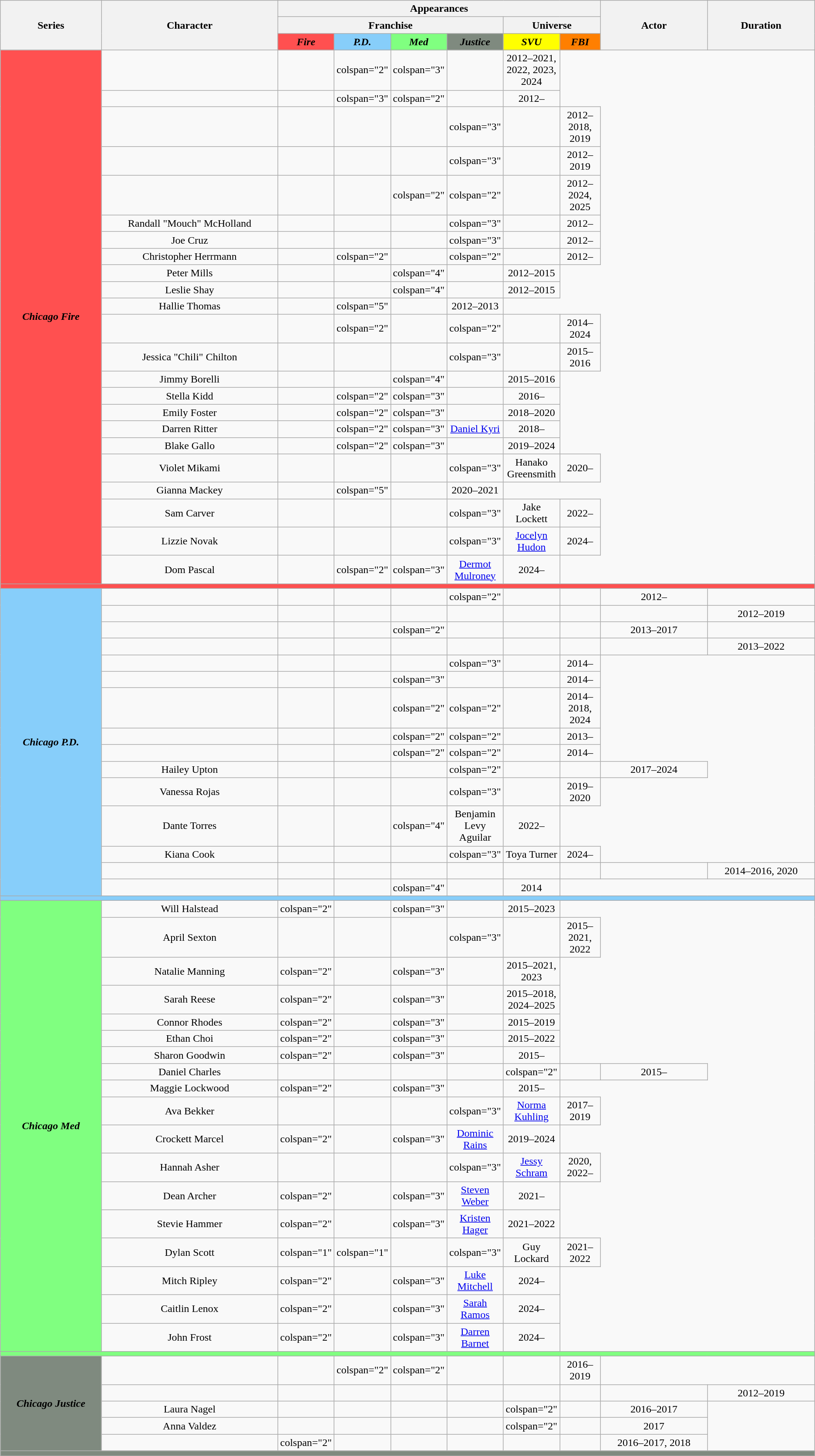<table class="wikitable plainrowheaders" style="text-align:center;">
<tr>
<th scope="col" rowspan="3">Series</th>
<th scope="col" rowspan="3">Character</th>
<th scope="col" colspan="6" data-sort-type="number">Appearances</th>
<th scope="col" rowspan="3">Actor</th>
<th scope="col" rowspan="3" data-sort-type="number">Duration</th>
</tr>
<tr>
<th scope="col" colspan="4">Franchise</th>
<th scope="col" colspan="2">Universe</th>
</tr>
<tr>
<th scope="col" style="width:5%; background:#FF5050;"><em>Fire</em></th>
<th scope="col" style="width:5%; background:#87cefa;"><em>P.D.</em></th>
<th scope="col" style="width:5%; background:#80ff80;"><em>Med</em></th>
<th scope="col" style="width:5%; background:#7f8a7f;"><em>Justice</em></th>
<th scope="col" style="width:5%; background:#FFFF00;"><em>SVU</em></th>
<th scope="col" style="width:5%; background:#FF7F00;"><em>FBI</em></th>
</tr>
<tr>
<td style="background:#FF5050;" rowspan="23"><strong><em>Chicago Fire</em></strong></td>
<td scope="row"></td>
<td></td>
<td>colspan="2" </td>
<td>colspan="3" </td>
<td></td>
<td>2012–2021, 2022, 2023, 2024</td>
</tr>
<tr>
<td scope="row"></td>
<td></td>
<td>colspan="3" </td>
<td>colspan="2" </td>
<td></td>
<td>2012–</td>
</tr>
<tr>
<td scope="row"></td>
<td></td>
<td></td>
<td></td>
<td>colspan="3" </td>
<td></td>
<td>2012–2018, 2019</td>
</tr>
<tr>
<td scope="row"></td>
<td></td>
<td></td>
<td></td>
<td>colspan="3" </td>
<td></td>
<td>2012–2019</td>
</tr>
<tr>
<td scope="row"></td>
<td></td>
<td></td>
<td>colspan="2" </td>
<td>colspan="2" </td>
<td></td>
<td>2012–2024, 2025</td>
</tr>
<tr>
<td scope="row">Randall "Mouch" McHolland</td>
<td></td>
<td></td>
<td></td>
<td>colspan="3" </td>
<td></td>
<td>2012–</td>
</tr>
<tr>
<td scope="row">Joe Cruz</td>
<td></td>
<td></td>
<td></td>
<td>colspan="3" </td>
<td></td>
<td>2012–</td>
</tr>
<tr>
<td scope="row">Christopher Herrmann</td>
<td></td>
<td>colspan="2" </td>
<td></td>
<td>colspan="2" </td>
<td></td>
<td>2012–</td>
</tr>
<tr>
<td scope="row">Peter Mills</td>
<td></td>
<td></td>
<td>colspan="4" </td>
<td></td>
<td>2012–2015</td>
</tr>
<tr>
<td scope="row">Leslie Shay</td>
<td></td>
<td></td>
<td>colspan="4" </td>
<td></td>
<td>2012–2015</td>
</tr>
<tr>
<td scope="row">Hallie Thomas</td>
<td></td>
<td>colspan="5" </td>
<td></td>
<td>2012–2013</td>
</tr>
<tr>
<td scope="row"></td>
<td></td>
<td>colspan="2" </td>
<td></td>
<td>colspan="2" </td>
<td></td>
<td>2014–2024</td>
</tr>
<tr>
<td scope="row">Jessica "Chili" Chilton</td>
<td></td>
<td></td>
<td></td>
<td>colspan="3" </td>
<td></td>
<td>2015–2016</td>
</tr>
<tr>
<td scope="row">Jimmy Borelli</td>
<td></td>
<td></td>
<td>colspan="4" </td>
<td></td>
<td>2015–2016</td>
</tr>
<tr>
<td scope="row">Stella Kidd</td>
<td></td>
<td>colspan="2" </td>
<td>colspan="3" </td>
<td></td>
<td>2016–</td>
</tr>
<tr>
<td scope="row">Emily Foster</td>
<td></td>
<td>colspan="2" </td>
<td>colspan="3" </td>
<td></td>
<td>2018–2020</td>
</tr>
<tr>
<td scope="row">Darren Ritter</td>
<td></td>
<td>colspan="2"</td>
<td>colspan="3" </td>
<td><a href='#'>Daniel Kyri</a></td>
<td>2018–</td>
</tr>
<tr>
<td scope="row">Blake Gallo</td>
<td></td>
<td>colspan="2" </td>
<td>colspan="3" </td>
<td></td>
<td>2019–2024</td>
</tr>
<tr>
<td scope="row">Violet Mikami</td>
<td></td>
<td></td>
<td></td>
<td>colspan="3" </td>
<td>Hanako Greensmith</td>
<td>2020–</td>
</tr>
<tr>
<td scope="row">Gianna Mackey</td>
<td></td>
<td>colspan="5" </td>
<td></td>
<td>2020–2021</td>
</tr>
<tr>
<td scope="row">Sam Carver</td>
<td></td>
<td></td>
<td></td>
<td>colspan="3" </td>
<td>Jake Lockett</td>
<td>2022–</td>
</tr>
<tr>
<td scope="row">Lizzie Novak</td>
<td></td>
<td></td>
<td></td>
<td>colspan="3" </td>
<td><a href='#'>Jocelyn Hudon</a></td>
<td>2024–</td>
</tr>
<tr>
<td scope="row">Dom Pascal</td>
<td></td>
<td>colspan="2" </td>
<td>colspan="3" </td>
<td><a href='#'>Dermot Mulroney</a></td>
<td>2024–</td>
</tr>
<tr>
<td style="background:#FF5050;" colspan="10"></td>
</tr>
<tr>
<td style="background:#87CEFA;" rowspan="15"><strong><em>Chicago P.D.</em></strong></td>
<td scope="row"></td>
<td></td>
<td></td>
<td></td>
<td>colspan="2" </td>
<td></td>
<td></td>
<td>2012–</td>
</tr>
<tr>
<td scope="row"></td>
<td></td>
<td></td>
<td></td>
<td></td>
<td></td>
<td></td>
<td></td>
<td>2012–2019</td>
</tr>
<tr>
<td scope="row"></td>
<td></td>
<td></td>
<td>colspan="2" </td>
<td></td>
<td></td>
<td></td>
<td>2013–2017</td>
</tr>
<tr>
<td scope="row"></td>
<td></td>
<td></td>
<td></td>
<td></td>
<td></td>
<td></td>
<td></td>
<td>2013–2022</td>
</tr>
<tr>
<td scope="row"></td>
<td></td>
<td></td>
<td></td>
<td>colspan="3" </td>
<td></td>
<td>2014–</td>
</tr>
<tr>
<td scope="row"></td>
<td></td>
<td></td>
<td>colspan="3" </td>
<td></td>
<td></td>
<td>2014–</td>
</tr>
<tr>
<td scope="row"></td>
<td></td>
<td></td>
<td>colspan="2" </td>
<td>colspan="2" </td>
<td></td>
<td>2014–2018, 2024</td>
</tr>
<tr>
<td scope="row"></td>
<td></td>
<td></td>
<td>colspan="2"</td>
<td>colspan="2" </td>
<td></td>
<td>2013–</td>
</tr>
<tr>
<td scope="row"></td>
<td></td>
<td></td>
<td>colspan="2" </td>
<td>colspan="2" </td>
<td></td>
<td>2014–</td>
</tr>
<tr>
<td scope="row">Hailey Upton</td>
<td></td>
<td></td>
<td></td>
<td>colspan="2" </td>
<td></td>
<td></td>
<td>2017–2024</td>
</tr>
<tr>
<td scope="row">Vanessa Rojas</td>
<td></td>
<td></td>
<td></td>
<td>colspan="3" </td>
<td></td>
<td>2019–2020</td>
</tr>
<tr>
<td scope="row">Dante Torres</td>
<td></td>
<td></td>
<td>colspan="4" </td>
<td>Benjamin Levy Aguilar</td>
<td>2022–</td>
</tr>
<tr>
<td scope="row">Kiana Cook</td>
<td></td>
<td></td>
<td></td>
<td>colspan="3" </td>
<td>Toya Turner</td>
<td>2024–</td>
</tr>
<tr>
<td scope="row"></td>
<td></td>
<td></td>
<td></td>
<td></td>
<td></td>
<td></td>
<td></td>
<td>2014–2016, 2020</td>
</tr>
<tr>
<td scope="row"></td>
<td></td>
<td></td>
<td>colspan="4" </td>
<td></td>
<td>2014</td>
</tr>
<tr>
<td style="background:#87CEFA;" colspan="10"></td>
</tr>
<tr>
<td style="background:#80ff80;" rowspan="18"><strong><em>Chicago Med</em></strong></td>
<td scope="row">Will Halstead</td>
<td>colspan="2" </td>
<td></td>
<td>colspan="3" </td>
<td></td>
<td>2015–2023</td>
</tr>
<tr>
<td scope="row">April Sexton</td>
<td></td>
<td></td>
<td></td>
<td>colspan="3" </td>
<td></td>
<td>2015–2021, 2022</td>
</tr>
<tr>
<td scope="row">Natalie Manning</td>
<td>colspan="2" </td>
<td></td>
<td>colspan="3" </td>
<td></td>
<td>2015–2021, 2023</td>
</tr>
<tr>
<td scope="row">Sarah Reese</td>
<td>colspan="2" </td>
<td></td>
<td>colspan="3" </td>
<td></td>
<td>2015–2018, 2024–2025</td>
</tr>
<tr>
<td scope="row">Connor Rhodes</td>
<td>colspan="2" </td>
<td></td>
<td>colspan="3" </td>
<td></td>
<td>2015–2019</td>
</tr>
<tr>
<td scope="row">Ethan Choi</td>
<td>colspan="2" </td>
<td></td>
<td>colspan="3" </td>
<td></td>
<td>2015–2022</td>
</tr>
<tr>
<td scope="row">Sharon Goodwin</td>
<td>colspan="2" </td>
<td></td>
<td>colspan="3" </td>
<td></td>
<td>2015–</td>
</tr>
<tr>
<td scope="row">Daniel Charles</td>
<td></td>
<td></td>
<td></td>
<td></td>
<td>colspan="2" </td>
<td></td>
<td>2015–</td>
</tr>
<tr>
<td scope="row">Maggie Lockwood</td>
<td>colspan="2" </td>
<td></td>
<td>colspan="3" </td>
<td></td>
<td>2015–</td>
</tr>
<tr>
<td scope="row">Ava Bekker</td>
<td></td>
<td></td>
<td></td>
<td>colspan="3" </td>
<td><a href='#'>Norma Kuhling</a></td>
<td>2017–2019</td>
</tr>
<tr>
<td scope="row">Crockett Marcel</td>
<td>colspan="2" </td>
<td></td>
<td>colspan="3" </td>
<td><a href='#'>Dominic Rains</a></td>
<td>2019–2024</td>
</tr>
<tr>
<td scope="row">Hannah Asher</td>
<td></td>
<td></td>
<td></td>
<td>colspan="3" </td>
<td><a href='#'>Jessy Schram</a></td>
<td>2020, 2022–</td>
</tr>
<tr>
<td scope="row">Dean Archer</td>
<td>colspan="2" </td>
<td></td>
<td>colspan="3" </td>
<td><a href='#'>Steven Weber</a></td>
<td>2021–</td>
</tr>
<tr>
<td scope="row">Stevie Hammer</td>
<td>colspan="2" </td>
<td></td>
<td>colspan="3" </td>
<td><a href='#'>Kristen Hager</a></td>
<td>2021–2022</td>
</tr>
<tr>
<td scope="row">Dylan Scott</td>
<td>colspan="1" </td>
<td>colspan="1" </td>
<td></td>
<td>colspan="3" </td>
<td>Guy Lockard</td>
<td>2021–2022</td>
</tr>
<tr>
<td scope="row">Mitch Ripley</td>
<td>colspan="2" </td>
<td></td>
<td>colspan="3" </td>
<td><a href='#'>Luke Mitchell</a></td>
<td>2024–</td>
</tr>
<tr>
<td scope="row">Caitlin Lenox</td>
<td>colspan="2" </td>
<td></td>
<td>colspan="3" </td>
<td><a href='#'>Sarah Ramos</a></td>
<td>2024–</td>
</tr>
<tr>
<td scope="row">John Frost</td>
<td>colspan="2" </td>
<td></td>
<td>colspan="3" </td>
<td><a href='#'>Darren Barnet</a></td>
<td>2024–</td>
</tr>
<tr>
<td style="background:#80ff80;" colspan="10"></td>
</tr>
<tr>
<td style="background:#7f8a7f;" rowspan="5"><strong><em>Chicago Justice</em></strong></td>
<td scope="row"></td>
<td></td>
<td>colspan="2" </td>
<td>colspan="2" </td>
<td></td>
<td></td>
<td>2016–2019</td>
</tr>
<tr>
<td scope="row"></td>
<td></td>
<td></td>
<td></td>
<td></td>
<td></td>
<td></td>
<td></td>
<td>2012–2019</td>
</tr>
<tr>
<td scope="row">Laura Nagel</td>
<td></td>
<td></td>
<td></td>
<td></td>
<td>colspan="2" </td>
<td></td>
<td>2016–2017</td>
</tr>
<tr>
<td scope="row">Anna Valdez</td>
<td></td>
<td></td>
<td></td>
<td></td>
<td>colspan="2" </td>
<td></td>
<td>2017</td>
</tr>
<tr>
<td scope="row"></td>
<td>colspan="2" </td>
<td></td>
<td></td>
<td></td>
<td></td>
<td></td>
<td>2016–2017, 2018</td>
</tr>
<tr>
<td style="background:#7f8a7f;" colspan="10"></td>
</tr>
<tr>
</tr>
</table>
